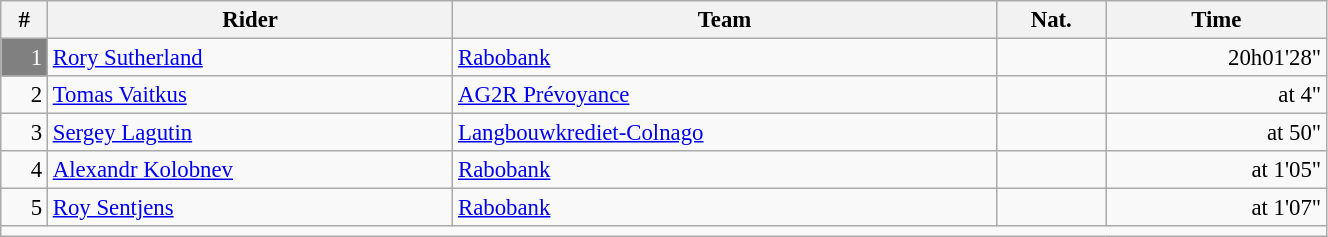<table class=wikitable style="font-size:95%" width="70%">
<tr>
<th align=right>#</th>
<th>Rider</th>
<th>Team</th>
<th>Nat.</th>
<th align=right>Time</th>
</tr>
<tr>
<td align=right bgcolor=gray style="color:white">1</td>
<td><a href='#'>Rory Sutherland</a></td>
<td><a href='#'>Rabobank</a></td>
<td></td>
<td align=right>20h01'28"</td>
</tr>
<tr>
<td align=right>2</td>
<td><a href='#'>Tomas Vaitkus</a></td>
<td><a href='#'>AG2R Prévoyance</a></td>
<td></td>
<td align=right>at 4"</td>
</tr>
<tr>
<td align=right>3</td>
<td><a href='#'>Sergey Lagutin</a></td>
<td><a href='#'>Langbouwkrediet-Colnago</a></td>
<td></td>
<td align=right>at 50"</td>
</tr>
<tr>
<td align=right>4</td>
<td><a href='#'>Alexandr Kolobnev</a></td>
<td><a href='#'>Rabobank</a></td>
<td></td>
<td align=right>at 1'05"</td>
</tr>
<tr>
<td align=right>5</td>
<td><a href='#'>Roy Sentjens</a></td>
<td><a href='#'>Rabobank</a></td>
<td></td>
<td align=right>at 1'07"</td>
</tr>
<tr>
<td align=right colspan=5></td>
</tr>
</table>
